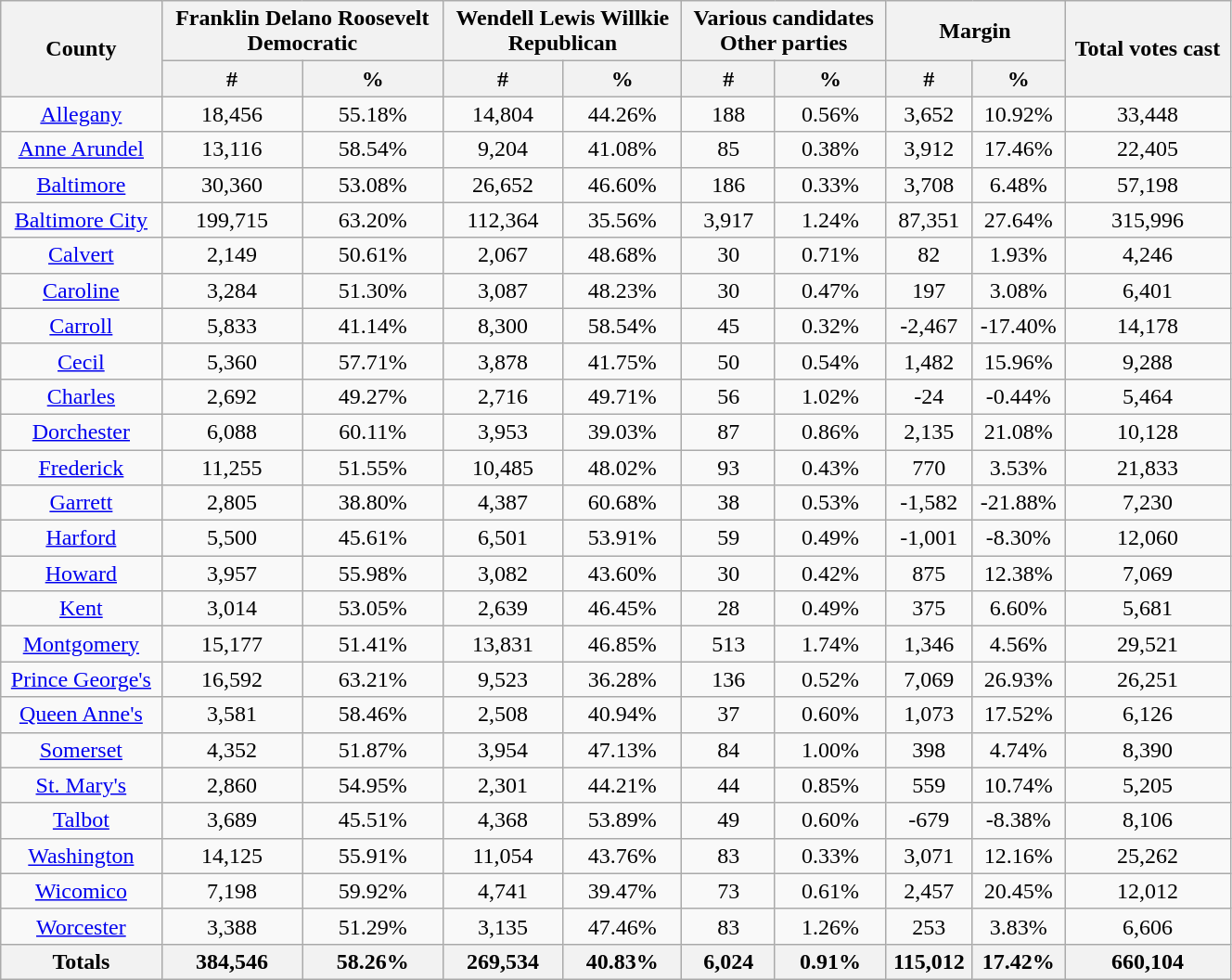<table width="70%"  class="wikitable sortable" style="text-align:center">
<tr>
<th style="text-align:center;" rowspan="2">County</th>
<th style="text-align:center;" colspan="2">Franklin Delano Roosevelt<br>Democratic</th>
<th style="text-align:center;" colspan="2">Wendell Lewis Willkie<br>Republican</th>
<th colspan="2" style="text-align:center;">Various candidates<br>Other parties</th>
<th style="text-align:center;" colspan="2">Margin</th>
<th style="text-align:center;" rowspan="2">Total votes cast</th>
</tr>
<tr>
<th style="text-align:center;" data-sort-type="number">#</th>
<th style="text-align:center;" data-sort-type="number">%</th>
<th style="text-align:center;" data-sort-type="number">#</th>
<th style="text-align:center;" data-sort-type="number">%</th>
<th style="text-align:center;" data-sort-type="number">#</th>
<th style="text-align:center;" data-sort-type="number">%</th>
<th style="text-align:center;" data-sort-type="number">#</th>
<th style="text-align:center;" data-sort-type="number">%</th>
</tr>
<tr style="text-align:center;">
<td><a href='#'>Allegany</a></td>
<td>18,456</td>
<td>55.18%</td>
<td>14,804</td>
<td>44.26%</td>
<td>188</td>
<td>0.56%</td>
<td>3,652</td>
<td>10.92%</td>
<td>33,448</td>
</tr>
<tr style="text-align:center;">
<td><a href='#'>Anne Arundel</a></td>
<td>13,116</td>
<td>58.54%</td>
<td>9,204</td>
<td>41.08%</td>
<td>85</td>
<td>0.38%</td>
<td>3,912</td>
<td>17.46%</td>
<td>22,405</td>
</tr>
<tr style="text-align:center;">
<td><a href='#'>Baltimore</a></td>
<td>30,360</td>
<td>53.08%</td>
<td>26,652</td>
<td>46.60%</td>
<td>186</td>
<td>0.33%</td>
<td>3,708</td>
<td>6.48%</td>
<td>57,198</td>
</tr>
<tr style="text-align:center;">
<td><a href='#'>Baltimore City</a></td>
<td>199,715</td>
<td>63.20%</td>
<td>112,364</td>
<td>35.56%</td>
<td>3,917</td>
<td>1.24%</td>
<td>87,351</td>
<td>27.64%</td>
<td>315,996</td>
</tr>
<tr style="text-align:center;">
<td><a href='#'>Calvert</a></td>
<td>2,149</td>
<td>50.61%</td>
<td>2,067</td>
<td>48.68%</td>
<td>30</td>
<td>0.71%</td>
<td>82</td>
<td>1.93%</td>
<td>4,246</td>
</tr>
<tr style="text-align:center;">
<td><a href='#'>Caroline</a></td>
<td>3,284</td>
<td>51.30%</td>
<td>3,087</td>
<td>48.23%</td>
<td>30</td>
<td>0.47%</td>
<td>197</td>
<td>3.08%</td>
<td>6,401</td>
</tr>
<tr style="text-align:center;">
<td><a href='#'>Carroll</a></td>
<td>5,833</td>
<td>41.14%</td>
<td>8,300</td>
<td>58.54%</td>
<td>45</td>
<td>0.32%</td>
<td>-2,467</td>
<td>-17.40%</td>
<td>14,178</td>
</tr>
<tr style="text-align:center;">
<td><a href='#'>Cecil</a></td>
<td>5,360</td>
<td>57.71%</td>
<td>3,878</td>
<td>41.75%</td>
<td>50</td>
<td>0.54%</td>
<td>1,482</td>
<td>15.96%</td>
<td>9,288</td>
</tr>
<tr style="text-align:center;">
<td><a href='#'>Charles</a></td>
<td>2,692</td>
<td>49.27%</td>
<td>2,716</td>
<td>49.71%</td>
<td>56</td>
<td>1.02%</td>
<td>-24</td>
<td>-0.44%</td>
<td>5,464</td>
</tr>
<tr style="text-align:center;">
<td><a href='#'>Dorchester</a></td>
<td>6,088</td>
<td>60.11%</td>
<td>3,953</td>
<td>39.03%</td>
<td>87</td>
<td>0.86%</td>
<td>2,135</td>
<td>21.08%</td>
<td>10,128</td>
</tr>
<tr style="text-align:center;">
<td><a href='#'>Frederick</a></td>
<td>11,255</td>
<td>51.55%</td>
<td>10,485</td>
<td>48.02%</td>
<td>93</td>
<td>0.43%</td>
<td>770</td>
<td>3.53%</td>
<td>21,833</td>
</tr>
<tr style="text-align:center;">
<td><a href='#'>Garrett</a></td>
<td>2,805</td>
<td>38.80%</td>
<td>4,387</td>
<td>60.68%</td>
<td>38</td>
<td>0.53%</td>
<td>-1,582</td>
<td>-21.88%</td>
<td>7,230</td>
</tr>
<tr style="text-align:center;">
<td><a href='#'>Harford</a></td>
<td>5,500</td>
<td>45.61%</td>
<td>6,501</td>
<td>53.91%</td>
<td>59</td>
<td>0.49%</td>
<td>-1,001</td>
<td>-8.30%</td>
<td>12,060</td>
</tr>
<tr style="text-align:center;">
<td><a href='#'>Howard</a></td>
<td>3,957</td>
<td>55.98%</td>
<td>3,082</td>
<td>43.60%</td>
<td>30</td>
<td>0.42%</td>
<td>875</td>
<td>12.38%</td>
<td>7,069</td>
</tr>
<tr style="text-align:center;">
<td><a href='#'>Kent</a></td>
<td>3,014</td>
<td>53.05%</td>
<td>2,639</td>
<td>46.45%</td>
<td>28</td>
<td>0.49%</td>
<td>375</td>
<td>6.60%</td>
<td>5,681</td>
</tr>
<tr style="text-align:center;">
<td><a href='#'>Montgomery</a></td>
<td>15,177</td>
<td>51.41%</td>
<td>13,831</td>
<td>46.85%</td>
<td>513</td>
<td>1.74%</td>
<td>1,346</td>
<td>4.56%</td>
<td>29,521</td>
</tr>
<tr style="text-align:center;">
<td><a href='#'>Prince George's</a></td>
<td>16,592</td>
<td>63.21%</td>
<td>9,523</td>
<td>36.28%</td>
<td>136</td>
<td>0.52%</td>
<td>7,069</td>
<td>26.93%</td>
<td>26,251</td>
</tr>
<tr style="text-align:center;">
<td><a href='#'>Queen Anne's</a></td>
<td>3,581</td>
<td>58.46%</td>
<td>2,508</td>
<td>40.94%</td>
<td>37</td>
<td>0.60%</td>
<td>1,073</td>
<td>17.52%</td>
<td>6,126</td>
</tr>
<tr style="text-align:center;">
<td><a href='#'>Somerset</a></td>
<td>4,352</td>
<td>51.87%</td>
<td>3,954</td>
<td>47.13%</td>
<td>84</td>
<td>1.00%</td>
<td>398</td>
<td>4.74%</td>
<td>8,390</td>
</tr>
<tr style="text-align:center;">
<td><a href='#'>St. Mary's</a></td>
<td>2,860</td>
<td>54.95%</td>
<td>2,301</td>
<td>44.21%</td>
<td>44</td>
<td>0.85%</td>
<td>559</td>
<td>10.74%</td>
<td>5,205</td>
</tr>
<tr style="text-align:center;">
<td><a href='#'>Talbot</a></td>
<td>3,689</td>
<td>45.51%</td>
<td>4,368</td>
<td>53.89%</td>
<td>49</td>
<td>0.60%</td>
<td>-679</td>
<td>-8.38%</td>
<td>8,106</td>
</tr>
<tr style="text-align:center;">
<td><a href='#'>Washington</a></td>
<td>14,125</td>
<td>55.91%</td>
<td>11,054</td>
<td>43.76%</td>
<td>83</td>
<td>0.33%</td>
<td>3,071</td>
<td>12.16%</td>
<td>25,262</td>
</tr>
<tr style="text-align:center;">
<td><a href='#'>Wicomico</a></td>
<td>7,198</td>
<td>59.92%</td>
<td>4,741</td>
<td>39.47%</td>
<td>73</td>
<td>0.61%</td>
<td>2,457</td>
<td>20.45%</td>
<td>12,012</td>
</tr>
<tr style="text-align:center;">
<td><a href='#'>Worcester</a></td>
<td>3,388</td>
<td>51.29%</td>
<td>3,135</td>
<td>47.46%</td>
<td>83</td>
<td>1.26%</td>
<td>253</td>
<td>3.83%</td>
<td>6,606</td>
</tr>
<tr style="text-align:center;">
<th>Totals</th>
<th>384,546</th>
<th>58.26%</th>
<th>269,534</th>
<th>40.83%</th>
<th>6,024</th>
<th>0.91%</th>
<th>115,012</th>
<th>17.42%</th>
<th>660,104</th>
</tr>
</table>
